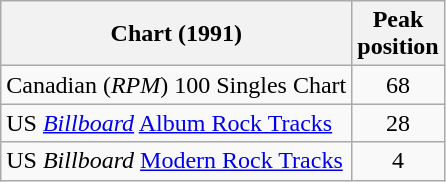<table class="wikitable sortable">
<tr>
<th>Chart (1991)</th>
<th>Peak<br>position</th>
</tr>
<tr>
<td>Canadian (<em>RPM</em>) 100 Singles Chart</td>
<td style="text-align:center;">68</td>
</tr>
<tr>
<td>US <em><a href='#'>Billboard</a></em> <a href='#'>Album Rock Tracks</a></td>
<td style="text-align:center;">28</td>
</tr>
<tr>
<td>US <em>Billboard</em> <a href='#'>Modern Rock Tracks</a></td>
<td style="text-align:center;">4</td>
</tr>
</table>
